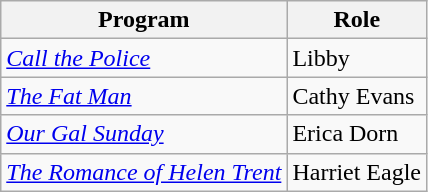<table class="wikitable">
<tr>
<th>Program</th>
<th>Role</th>
</tr>
<tr>
<td><em><a href='#'>Call the Police</a></em></td>
<td>Libby</td>
</tr>
<tr>
<td><em><a href='#'>The Fat Man</a></em></td>
<td>Cathy Evans</td>
</tr>
<tr>
<td><em><a href='#'>Our Gal Sunday</a></em></td>
<td>Erica Dorn</td>
</tr>
<tr>
<td><em><a href='#'>The Romance of Helen Trent</a></em></td>
<td>Harriet Eagle</td>
</tr>
</table>
